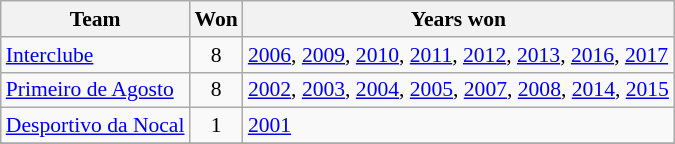<table class="wikitable" style="font-size:90%;">
<tr>
<th>Team</th>
<th>Won</th>
<th>Years won</th>
</tr>
<tr>
<td><a href='#'>Interclube</a></td>
<td align=center>8</td>
<td><a href='#'>2006</a>, <a href='#'>2009</a>, <a href='#'>2010</a>, <a href='#'>2011</a>, <a href='#'>2012</a>, <a href='#'>2013</a>, <a href='#'>2016</a>, <a href='#'>2017</a></td>
</tr>
<tr>
<td><a href='#'>Primeiro de Agosto</a></td>
<td align=center>8</td>
<td><a href='#'>2002</a>, <a href='#'>2003</a>, <a href='#'>2004</a>, <a href='#'>2005</a>, <a href='#'>2007</a>, <a href='#'>2008</a>, <a href='#'>2014</a>, <a href='#'>2015</a></td>
</tr>
<tr>
<td><a href='#'>Desportivo da Nocal</a></td>
<td align=center>1</td>
<td><a href='#'>2001</a></td>
</tr>
<tr>
</tr>
</table>
